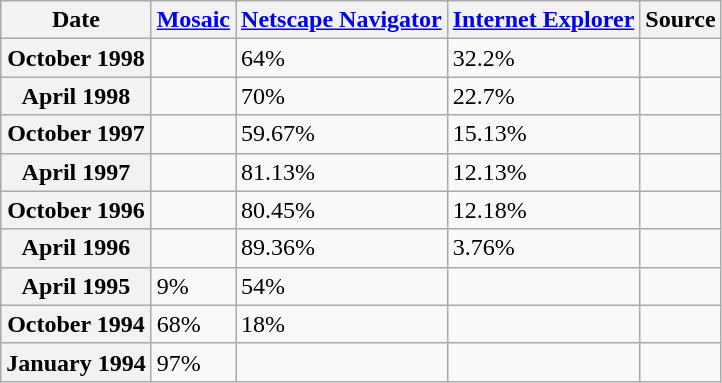<table class="wikitable plainrowheaders" style="width: auto; table-layout: fixed;">
<tr>
<th scope="col">Date</th>
<th scope="col"><a href='#'>Mosaic</a></th>
<th scope="col"><a href='#'>Netscape Navigator</a></th>
<th scope="col"><a href='#'>Internet Explorer</a></th>
<th scope="col">Source</th>
</tr>
<tr>
<th scope="row">October 1998</th>
<td></td>
<td>64%</td>
<td>32.2%</td>
<td></td>
</tr>
<tr>
<th scope="row">April 1998</th>
<td></td>
<td>70%</td>
<td>22.7%</td>
<td></td>
</tr>
<tr>
<th scope="row">October 1997</th>
<td></td>
<td>59.67%</td>
<td>15.13%</td>
<td></td>
</tr>
<tr>
<th scope="row">April 1997</th>
<td></td>
<td>81.13%</td>
<td>12.13%</td>
<td></td>
</tr>
<tr>
<th scope="row">October 1996</th>
<td></td>
<td>80.45%</td>
<td>12.18%</td>
<td></td>
</tr>
<tr>
<th scope="row">April 1996</th>
<td></td>
<td>89.36%</td>
<td>3.76%</td>
<td></td>
</tr>
<tr>
<th scope="row">April 1995</th>
<td>9%</td>
<td>54%</td>
<td></td>
<td></td>
</tr>
<tr>
<th scope="row">October 1994</th>
<td>68%</td>
<td>18%</td>
<td></td>
<td></td>
</tr>
<tr>
<th scope="row">January 1994</th>
<td>97%</td>
<td></td>
<td></td>
<td></td>
</tr>
</table>
